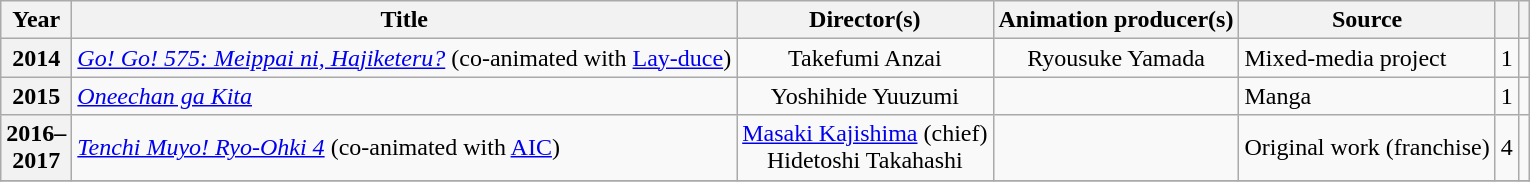<table class="wikitable sortable plainrowheaders">
<tr>
<th scope="col" class="unsortable" width=10>Year</th>
<th scope="col">Title</th>
<th scope="col">Director(s)</th>
<th scope="col">Animation producer(s)</th>
<th scope="col">Source</th>
<th scope="col"></th>
<th scope="col" class="unsortable"></th>
</tr>
<tr>
<th scope="row">2014</th>
<td><em><a href='#'>Go! Go! 575: Meippai ni, Hajiketeru?</a></em> (co-animated with <a href='#'>Lay-duce</a>)</td>
<td style=text-align:center>Takefumi Anzai</td>
<td style=text-align:center>Ryousuke Yamada</td>
<td>Mixed-media project</td>
<td>1</td>
<td></td>
</tr>
<tr>
<th scope="row">2015</th>
<td><em><a href='#'>Oneechan ga Kita</a></em></td>
<td style=text-align:center>Yoshihide Yuuzumi</td>
<td></td>
<td>Manga</td>
<td>1</td>
<td></td>
</tr>
<tr>
<th scope="row">2016–2017</th>
<td><em><a href='#'>Tenchi Muyo! Ryo-Ohki 4</a></em> (co-animated with <a href='#'>AIC</a>)</td>
<td style=text-align:center><a href='#'>Masaki Kajishima</a> (chief)<br>Hidetoshi Takahashi</td>
<td></td>
<td>Original work (franchise)</td>
<td>4</td>
<td></td>
</tr>
<tr>
</tr>
</table>
